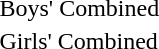<table>
<tr>
<td>Boys' Combined<br></td>
<td></td>
<td></td>
<td></td>
</tr>
<tr>
<td>Girls' Combined<br></td>
<td></td>
<td></td>
<td></td>
</tr>
</table>
